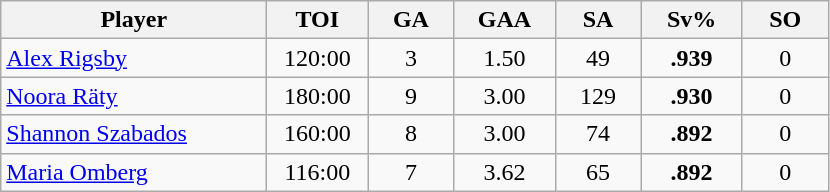<table class="wikitable sortable" style="text-align:center;">
<tr>
<th style="width:170px;">Player</th>
<th style="width:60px;">TOI</th>
<th style="width:50px;">GA</th>
<th style="width:60px;">GAA</th>
<th style="width:50px;">SA</th>
<th style="width:60px;">Sv%</th>
<th style="width:50px;">SO</th>
</tr>
<tr>
<td style="text-align:left;"> <a href='#'>Alex Rigsby</a></td>
<td>120:00</td>
<td>3</td>
<td>1.50</td>
<td>49</td>
<td><strong>.939</strong></td>
<td>0</td>
</tr>
<tr>
<td style="text-align:left;"> <a href='#'>Noora Räty</a></td>
<td>180:00</td>
<td>9</td>
<td>3.00</td>
<td>129</td>
<td><strong>.930</strong></td>
<td>0</td>
</tr>
<tr>
<td style="text-align:left;"> <a href='#'>Shannon Szabados</a></td>
<td>160:00</td>
<td>8</td>
<td>3.00</td>
<td>74</td>
<td><strong>.892</strong></td>
<td>0</td>
</tr>
<tr>
<td style="text-align:left;"> <a href='#'>Maria Omberg</a></td>
<td>116:00</td>
<td>7</td>
<td>3.62</td>
<td>65</td>
<td><strong>.892</strong></td>
<td>0</td>
</tr>
</table>
